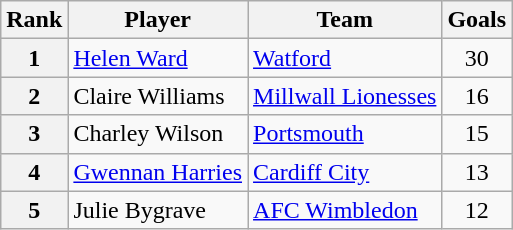<table class="wikitable">
<tr>
<th>Rank</th>
<th>Player</th>
<th>Team</th>
<th>Goals</th>
</tr>
<tr>
<th>1</th>
<td> <a href='#'>Helen Ward</a></td>
<td> <a href='#'>Watford</a></td>
<td align=center>30</td>
</tr>
<tr>
<th>2</th>
<td> Claire Williams</td>
<td> <a href='#'>Millwall Lionesses</a></td>
<td align=center>16</td>
</tr>
<tr>
<th>3</th>
<td> Charley Wilson</td>
<td> <a href='#'>Portsmouth</a></td>
<td align=center>15</td>
</tr>
<tr>
<th>4</th>
<td> <a href='#'>Gwennan Harries</a></td>
<td> <a href='#'>Cardiff City</a></td>
<td align=center>13</td>
</tr>
<tr>
<th>5</th>
<td> Julie Bygrave</td>
<td> <a href='#'>AFC Wimbledon</a></td>
<td align=center>12</td>
</tr>
</table>
